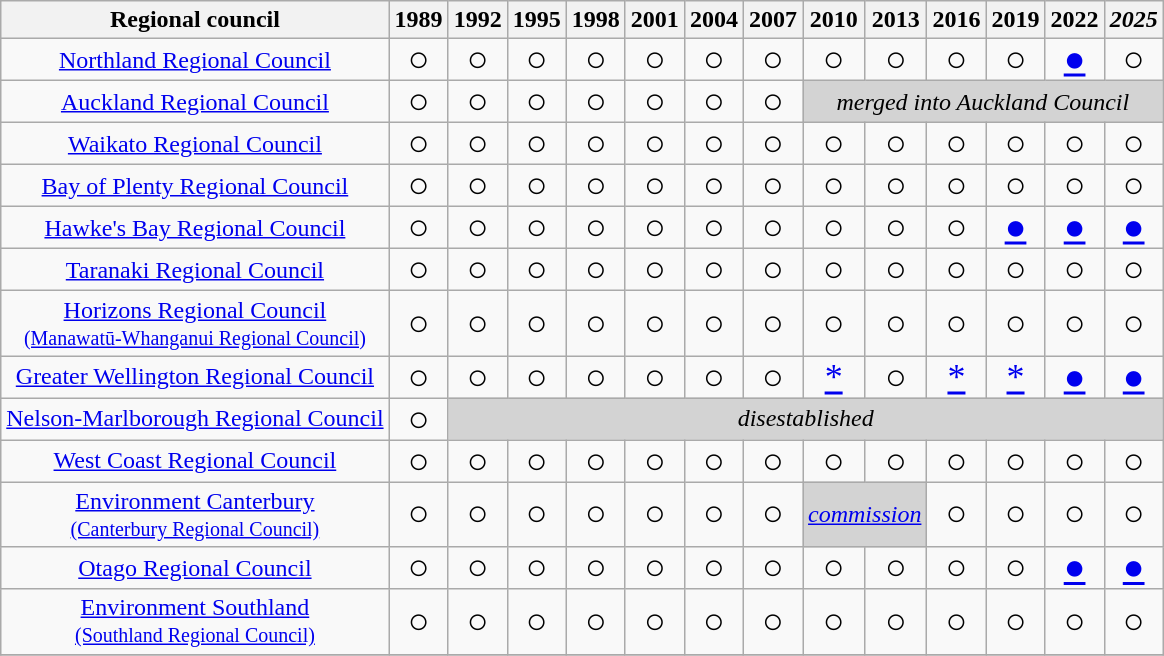<table class="wikitable col1right" style="text-align:center;">
<tr>
<th>Regional council</th>
<th>1989</th>
<th>1992</th>
<th>1995</th>
<th>1998</th>
<th>2001</th>
<th>2004</th>
<th>2007</th>
<th>2010</th>
<th>2013</th>
<th>2016</th>
<th>2019</th>
<th>2022</th>
<th><em>2025</em></th>
</tr>
<tr>
<td><a href='#'>Northland Regional Council</a></td>
<td style="font-size:150%;padding:0px">○</td>
<td style="font-size:150%;padding:0px">○</td>
<td style="font-size:150%;padding:0px">○</td>
<td style="font-size:150%;padding:0px">○</td>
<td style="font-size:150%;padding:0px">○</td>
<td style="font-size:150%;padding:0px">○</td>
<td style="font-size:150%;padding:0px">○</td>
<td style="font-size:150%;padding:0px">○</td>
<td style="font-size:150%;padding:0px">○</td>
<td style="font-size:150%;padding:0px">○</td>
<td style="font-size:150%;padding:0px">○</td>
<td style="font-size:150%;padding:0px"><a href='#'>●</a></td>
<td style="font-size:150%;padding:0px">○</td>
</tr>
<tr>
<td><a href='#'>Auckland Regional Council</a></td>
<td style="font-size:150%;padding:0px">○</td>
<td style="font-size:150%;padding:0px">○</td>
<td style="font-size:150%;padding:0px">○</td>
<td style="font-size:150%;padding:0px">○</td>
<td style="font-size:150%;padding:0px">○</td>
<td style="font-size:150%;padding:0px">○</td>
<td style="font-size:150%;padding:0px">○</td>
<td colspan="6" style="background:lightgrey"><em>merged into Auckland Council</em></td>
</tr>
<tr>
<td><a href='#'>Waikato Regional Council</a></td>
<td style="font-size:150%;padding:0px">○</td>
<td style="font-size:150%;padding:0px">○</td>
<td style="font-size:150%;padding:0px">○</td>
<td style="font-size:150%;padding:0px">○</td>
<td style="font-size:150%;padding:0px">○</td>
<td style="font-size:150%;padding:0px">○</td>
<td style="font-size:150%;padding:0px">○</td>
<td style="font-size:150%;padding:0px">○</td>
<td style="font-size:150%;padding:0px">○</td>
<td style="font-size:150%;padding:0px">○</td>
<td style="font-size:150%;padding:0px">○</td>
<td style="font-size:150%;padding:0px">○</td>
<td style="font-size:150%;padding:0px">○</td>
</tr>
<tr>
<td><a href='#'>Bay of Plenty Regional Council</a></td>
<td style="font-size:150%;padding:0px">○</td>
<td style="font-size:150%;padding:0px">○</td>
<td style="font-size:150%;padding:0px">○</td>
<td style="font-size:150%;padding:0px">○</td>
<td style="font-size:150%;padding:0px">○</td>
<td style="font-size:150%;padding:0px">○</td>
<td style="font-size:150%;padding:0px">○</td>
<td style="font-size:150%;padding:0px">○</td>
<td style="font-size:150%;padding:0px">○</td>
<td style="font-size:150%;padding:0px">○</td>
<td style="font-size:150%;padding:0px">○</td>
<td style="font-size:150%;padding:0px">○</td>
<td style="font-size:150%;padding:0px">○</td>
</tr>
<tr>
<td><a href='#'>Hawke's Bay Regional Council</a></td>
<td style="font-size:150%;padding:0px">○</td>
<td style="font-size:150%;padding:0px">○</td>
<td style="font-size:150%;padding:0px">○</td>
<td style="font-size:150%;padding:0px">○</td>
<td style="font-size:150%;padding:0px">○</td>
<td style="font-size:150%;padding:0px">○</td>
<td style="font-size:150%;padding:0px">○</td>
<td style="font-size:150%;padding:0px">○</td>
<td style="font-size:150%;padding:0px">○</td>
<td style="font-size:150%;padding:0px">○</td>
<td style="font-size:150%;padding:0px"><a href='#'>●</a></td>
<td style="font-size:150%;padding:0px"><a href='#'>●</a></td>
<td style="font-size:150%;padding:0px"><a href='#'>●</a></td>
</tr>
<tr>
<td><a href='#'>Taranaki Regional Council</a></td>
<td style="font-size:150%;padding:0px">○</td>
<td style="font-size:150%;padding:0px">○</td>
<td style="font-size:150%;padding:0px">○</td>
<td style="font-size:150%;padding:0px">○</td>
<td style="font-size:150%;padding:0px">○</td>
<td style="font-size:150%;padding:0px">○</td>
<td style="font-size:150%;padding:0px">○</td>
<td style="font-size:150%;padding:0px">○</td>
<td style="font-size:150%;padding:0px">○</td>
<td style="font-size:150%;padding:0px">○</td>
<td style="font-size:150%;padding:0px">○</td>
<td style="font-size:150%;padding:0px">○</td>
<td style="font-size:150%;padding:0px">○</td>
</tr>
<tr>
<td><a href='#'>Horizons Regional Council<br><small>(Manawatū-Whanganui Regional Council)</small></a></td>
<td style="font-size:150%;padding:0px">○</td>
<td style="font-size:150%;padding:0px">○</td>
<td style="font-size:150%;padding:0px">○</td>
<td style="font-size:150%;padding:0px">○</td>
<td style="font-size:150%;padding:0px">○</td>
<td style="font-size:150%;padding:0px">○</td>
<td style="font-size:150%;padding:0px">○</td>
<td style="font-size:150%;padding:0px">○</td>
<td style="font-size:150%;padding:0px">○</td>
<td style="font-size:150%;padding:0px">○</td>
<td style="font-size:150%;padding:0px">○</td>
<td style="font-size:150%;padding:0px">○</td>
<td style="font-size:150%;padding:0px">○</td>
</tr>
<tr>
<td><a href='#'>Greater Wellington Regional Council</a></td>
<td style="font-size:150%;padding:0px">○</td>
<td style="font-size:150%;padding:0px">○</td>
<td style="font-size:150%;padding:0px">○</td>
<td style="font-size:150%;padding:0px">○</td>
<td style="font-size:150%;padding:0px">○</td>
<td style="font-size:150%;padding:0px">○</td>
<td style="font-size:150%;padding:0px">○</td>
<td style="font-size:150%;padding:0px"><a href='#'>*</a></td>
<td style="font-size:150%;padding:0px">○</td>
<td style="font-size:150%;padding:0px"><a href='#'>*</a></td>
<td style="font-size:150%;padding:0px"><a href='#'>*</a></td>
<td style="font-size:150%;padding:0px"><a href='#'>●</a></td>
<td style="font-size:150%;padding:0px"><a href='#'>●</a></td>
</tr>
<tr>
<td><a href='#'>Nelson-Marlborough Regional Council</a></td>
<td style="font-size:150%;padding:0px">○</td>
<td colspan="12" style="background-color:lightgrey"><em>disestablished</em></td>
</tr>
<tr>
<td><a href='#'>West Coast Regional Council</a></td>
<td style="font-size:150%;padding:0px">○</td>
<td style="font-size:150%;padding:0px">○</td>
<td style="font-size:150%;padding:0px">○</td>
<td style="font-size:150%;padding:0px">○</td>
<td style="font-size:150%;padding:0px">○</td>
<td style="font-size:150%;padding:0px">○</td>
<td style="font-size:150%;padding:0px">○</td>
<td style="font-size:150%;padding:0px">○</td>
<td style="font-size:150%;padding:0px">○</td>
<td style="font-size:150%;padding:0px">○</td>
<td style="font-size:150%;padding:0px">○</td>
<td style="font-size:150%;padding:0px">○</td>
<td style="font-size:150%;padding:0px">○</td>
</tr>
<tr>
<td><a href='#'>Environment Canterbury<br><small>(Canterbury Regional Council)</small></a></td>
<td style="font-size:150%;padding:0px">○</td>
<td style="font-size:150%;padding:0px">○</td>
<td style="font-size:150%;padding:0px">○</td>
<td style="font-size:150%;padding:0px">○</td>
<td style="font-size:150%;padding:0px">○</td>
<td style="font-size:150%;padding:0px">○</td>
<td style="font-size:150%;padding:0px">○</td>
<td colspan="2" style="background:lightgrey"><em><a href='#'>commission</a></em></td>
<td style="font-size:150%;padding:0px">○</td>
<td style="font-size:150%;padding:0px">○</td>
<td style="font-size:150%;padding:0px">○</td>
<td style="font-size:150%;padding:0px">○</td>
</tr>
<tr>
<td><a href='#'>Otago Regional Council</a></td>
<td style="font-size:150%;padding:0px">○</td>
<td style="font-size:150%;padding:0px">○</td>
<td style="font-size:150%;padding:0px">○</td>
<td style="font-size:150%;padding:0px">○</td>
<td style="font-size:150%;padding:0px">○</td>
<td style="font-size:150%;padding:0px">○</td>
<td style="font-size:150%;padding:0px">○</td>
<td style="font-size:150%;padding:0px">○</td>
<td style="font-size:150%;padding:0px">○</td>
<td style="font-size:150%;padding:0px">○</td>
<td style="font-size:150%;padding:0px">○</td>
<td style="font-size:150%;padding:0px"><a href='#'>●</a></td>
<td style="font-size:150%;padding:0px"><a href='#'>●</a></td>
</tr>
<tr>
<td><a href='#'>Environment Southland<br><small>(Southland Regional Council)</small></a></td>
<td style="font-size:150%;padding:0px">○</td>
<td style="font-size:150%;padding:0px">○</td>
<td style="font-size:150%;padding:0px">○</td>
<td style="font-size:150%;padding:0px">○</td>
<td style="font-size:150%;padding:0px">○</td>
<td style="font-size:150%;padding:0px">○</td>
<td style="font-size:150%;padding:0px">○</td>
<td style="font-size:150%;padding:0px">○</td>
<td style="font-size:150%;padding:0px">○</td>
<td style="font-size:150%;padding:0px">○</td>
<td style="font-size:150%;padding:0px">○</td>
<td style="font-size:150%;padding:0px">○</td>
<td style="font-size:150%;padding:0px">○</td>
</tr>
<tr>
</tr>
</table>
